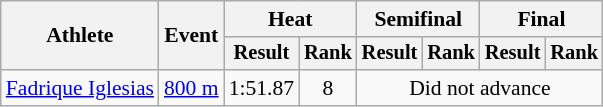<table class=wikitable style="font-size:90%">
<tr>
<th rowspan="2">Athlete</th>
<th rowspan="2">Event</th>
<th colspan="2">Heat</th>
<th colspan="2">Semifinal</th>
<th colspan="2">Final</th>
</tr>
<tr style="font-size:95%">
<th>Result</th>
<th>Rank</th>
<th>Result</th>
<th>Rank</th>
<th>Result</th>
<th>Rank</th>
</tr>
<tr align=center>
<td align=left><a href='#'>Fadrique Iglesias</a></td>
<td align=left><a href='#'>800 m</a></td>
<td>1:51.87</td>
<td>8</td>
<td colspan=4>Did not advance</td>
</tr>
</table>
